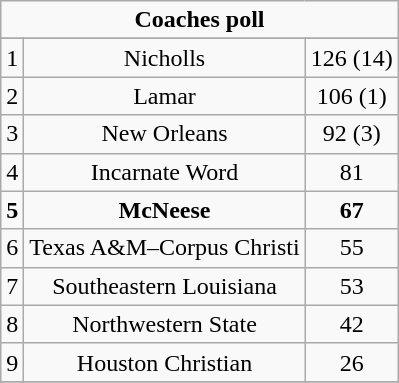<table class="wikitable">
<tr align="center">
<td align="center" Colspan="3"><strong>Coaches poll</strong></td>
</tr>
<tr align="center">
</tr>
<tr align="center">
<td>1</td>
<td>Nicholls</td>
<td>126 (14)</td>
</tr>
<tr align="center">
<td>2</td>
<td>Lamar</td>
<td>106 (1)</td>
</tr>
<tr align="center">
<td>3</td>
<td>New Orleans</td>
<td>92 (3)</td>
</tr>
<tr align="center">
<td>4</td>
<td>Incarnate Word</td>
<td>81</td>
</tr>
<tr align="center">
<td><strong>5</strong></td>
<td><strong>McNeese</strong></td>
<td><strong>67</strong></td>
</tr>
<tr align="center">
<td>6</td>
<td>Texas A&M–Corpus Christi</td>
<td>55</td>
</tr>
<tr align="center">
<td>7</td>
<td>Southeastern Louisiana</td>
<td>53</td>
</tr>
<tr align="center">
<td>8</td>
<td>Northwestern State</td>
<td>42</td>
</tr>
<tr align="center">
<td>9</td>
<td>Houston Christian</td>
<td>26</td>
</tr>
<tr align="center">
</tr>
</table>
